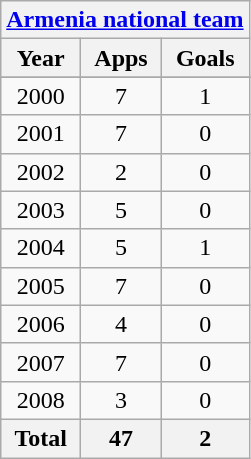<table class="wikitable" style="text-align:center">
<tr>
<th colspan=3><a href='#'>Armenia national team</a></th>
</tr>
<tr>
<th>Year</th>
<th>Apps</th>
<th>Goals</th>
</tr>
<tr>
</tr>
<tr>
<td>2000</td>
<td>7</td>
<td>1</td>
</tr>
<tr>
<td>2001</td>
<td>7</td>
<td>0</td>
</tr>
<tr>
<td>2002</td>
<td>2</td>
<td>0</td>
</tr>
<tr>
<td>2003</td>
<td>5</td>
<td>0</td>
</tr>
<tr>
<td>2004</td>
<td>5</td>
<td>1</td>
</tr>
<tr>
<td>2005</td>
<td>7</td>
<td>0</td>
</tr>
<tr>
<td>2006</td>
<td>4</td>
<td>0</td>
</tr>
<tr>
<td>2007</td>
<td>7</td>
<td>0</td>
</tr>
<tr>
<td>2008</td>
<td>3</td>
<td>0</td>
</tr>
<tr>
<th>Total</th>
<th>47</th>
<th>2</th>
</tr>
</table>
